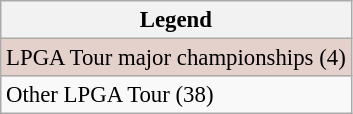<table class="wikitable" style="font-size:95%;">
<tr>
<th>Legend</th>
</tr>
<tr style="background:#e5d1cb;">
<td>LPGA Tour major championships (4)</td>
</tr>
<tr>
<td>Other LPGA Tour (38)</td>
</tr>
</table>
